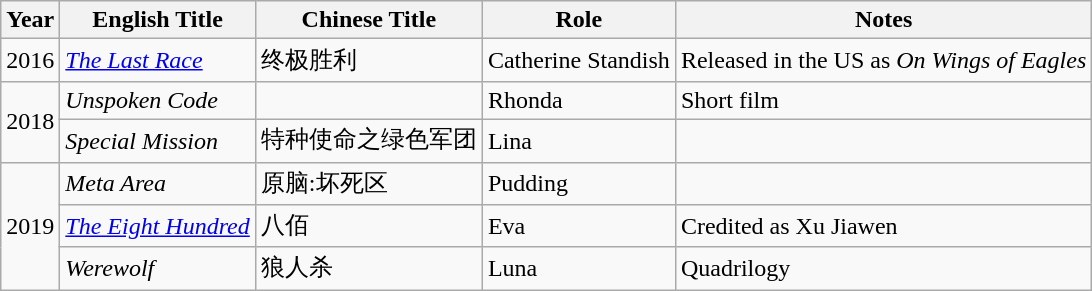<table class="wikitable">
<tr>
<th>Year</th>
<th>English Title</th>
<th>Chinese Title</th>
<th>Role</th>
<th>Notes</th>
</tr>
<tr>
<td>2016</td>
<td><em><a href='#'>The Last Race</a></em></td>
<td>终极胜利</td>
<td>Catherine Standish</td>
<td>Released in the US as <em>On Wings of Eagles</em></td>
</tr>
<tr>
<td Rowspan="2">2018</td>
<td><em>Unspoken Code</em></td>
<td></td>
<td>Rhonda</td>
<td>Short film</td>
</tr>
<tr>
<td><em>Special Mission</em></td>
<td>特种使命之绿色军团</td>
<td>Lina</td>
<td></td>
</tr>
<tr>
<td Rowspan="3">2019</td>
<td><em>Meta Area</em></td>
<td>原脑:坏死区</td>
<td>Pudding</td>
<td></td>
</tr>
<tr>
<td><em><a href='#'>The Eight Hundred</a></em></td>
<td>八佰</td>
<td>Eva</td>
<td> Credited as Xu Jiawen</td>
</tr>
<tr>
<td><em>Werewolf</em></td>
<td>狼人杀</td>
<td>Luna</td>
<td>Quadrilogy</td>
</tr>
</table>
